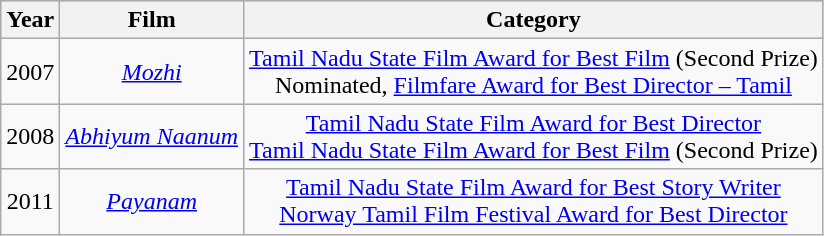<table class="wikitable">
<tr style="background:#ccc; text-align:center;">
<th>Year</th>
<th>Film</th>
<th>Category</th>
</tr>
<tr>
<td style="text-align:center;">2007</td>
<td style="text-align:center;"><em><a href='#'>Mozhi</a></em></td>
<td style="text-align:center;"><a href='#'>Tamil Nadu State Film Award for Best Film</a> (Second Prize)<br> Nominated, <a href='#'>Filmfare Award for Best Director – Tamil</a></td>
</tr>
<tr>
<td style="text-align:center;">2008</td>
<td style="text-align:center;"><em><a href='#'>Abhiyum Naanum</a></em></td>
<td style="text-align:center;"><a href='#'>Tamil Nadu State Film Award for Best Director</a><br><a href='#'>Tamil Nadu State Film Award for Best Film</a> (Second Prize)</td>
</tr>
<tr>
<td style="text-align:center;">2011</td>
<td style="text-align:center;"><em><a href='#'>Payanam</a></em></td>
<td style="text-align:center;"><a href='#'>Tamil Nadu State Film Award for Best Story Writer</a><br> <a href='#'>Norway Tamil Film Festival Award for Best Director</a></td>
</tr>
</table>
